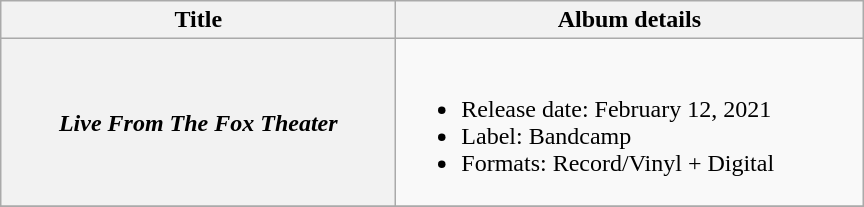<table class="wikitable plainrowheaders">
<tr>
<th style="width:16em;">Title</th>
<th style="width:19em;">Album details</th>
</tr>
<tr>
<th scope="row"><em>Live From The Fox Theater</em></th>
<td><br><ul><li>Release date: February 12, 2021</li><li>Label: Bandcamp</li><li>Formats: Record/Vinyl + Digital</li></ul></td>
</tr>
<tr>
</tr>
</table>
